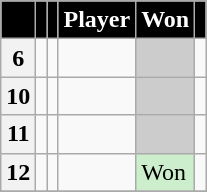<table class="wikitable sortable">
<tr>
<th style="background:#000; color:#fff;" scope="col"></th>
<th style="background:#000; color:#fff;" scope="col"></th>
<th style="background:#000; color:#fff;" scope="col"></th>
<th style="background:#000; color:#fff;" scope="col">Player</th>
<th style="background:#000; color:#fff;" scope="col">Won</th>
<th style="background:#000; color:#fff;" scope="col"></th>
</tr>
<tr>
<th scope="row">6</th>
<td></td>
<td></td>
<td></td>
<td style="background:#ccc;"></td>
<td></td>
</tr>
<tr>
<th scope="row">10</th>
<td></td>
<td></td>
<td></td>
<td style="background:#ccc;"></td>
<td></td>
</tr>
<tr>
<th scope="row">11</th>
<td></td>
<td></td>
<td></td>
<td style="background:#ccc;"></td>
<td></td>
</tr>
<tr>
<th scope="row">12</th>
<td></td>
<td></td>
<td></td>
<td style="background:#cec;">Won</td>
<td></td>
</tr>
<tr>
</tr>
</table>
